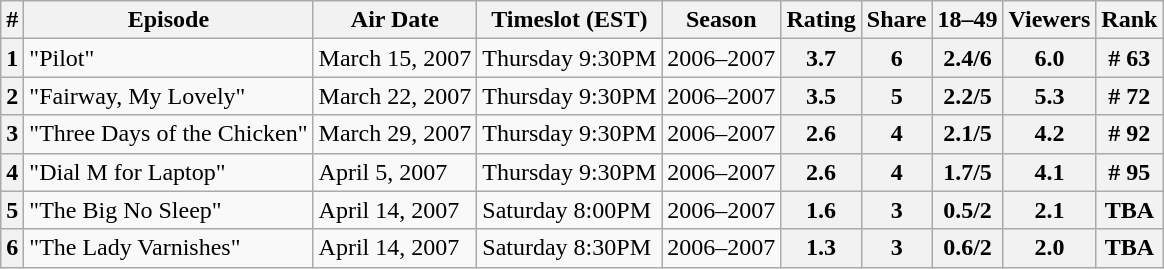<table class="wikitable">
<tr>
<th>#</th>
<th>Episode</th>
<th>Air Date</th>
<th>Timeslot (EST)</th>
<th>Season</th>
<th>Rating</th>
<th>Share</th>
<th>18–49</th>
<th>Viewers</th>
<th>Rank</th>
</tr>
<tr>
<th>1</th>
<td>"Pilot"</td>
<td>March 15, 2007</td>
<td>Thursday 9:30PM</td>
<td>2006–2007</td>
<th style="text-align:center"><strong>3.7</strong></th>
<th style="text-align:center"><strong>6</strong></th>
<th style="text-align:center"><strong>2.4/6</strong></th>
<th style="text-align:center"><strong>6.0</strong></th>
<th style="text-align:center"><strong># 63</strong></th>
</tr>
<tr>
<th>2</th>
<td>"Fairway, My Lovely"</td>
<td>March 22, 2007</td>
<td>Thursday 9:30PM</td>
<td>2006–2007</td>
<th style="text-align:center"><strong>3.5</strong></th>
<th style="text-align:center"><strong>5</strong></th>
<th style="text-align:center"><strong>2.2/5</strong></th>
<th style="text-align:center"><strong>5.3</strong></th>
<th style="text-align:center"><strong># 72</strong></th>
</tr>
<tr>
<th>3</th>
<td>"Three Days of the Chicken"</td>
<td>March 29, 2007</td>
<td>Thursday 9:30PM</td>
<td>2006–2007</td>
<th style="text-align:center"><strong>2.6</strong></th>
<th style="text-align:center"><strong>4</strong></th>
<th style="text-align:center"><strong>2.1/5</strong></th>
<th style="text-align:center"><strong>4.2</strong></th>
<th style="text-align:center"><strong># 92</strong></th>
</tr>
<tr>
<th>4</th>
<td>"Dial M for Laptop"</td>
<td>April 5, 2007</td>
<td>Thursday 9:30PM</td>
<td>2006–2007</td>
<th style="text-align:center"><strong>2.6</strong></th>
<th style="text-align:center"><strong>4</strong></th>
<th style="text-align:center"><strong>1.7/5</strong></th>
<th style="text-align:center"><strong>4.1</strong></th>
<th style="text-align:center"><strong># 95</strong></th>
</tr>
<tr>
<th>5</th>
<td>"The Big No Sleep"</td>
<td>April 14, 2007</td>
<td>Saturday 8:00PM</td>
<td>2006–2007</td>
<th style="text-align:center"><strong>1.6</strong></th>
<th style="text-align:center"><strong>3</strong></th>
<th style="text-align:center"><strong>0.5/2</strong></th>
<th style="text-align:center"><strong>2.1</strong></th>
<th style="text-align:center"><strong>TBA</strong></th>
</tr>
<tr>
<th>6</th>
<td>"The Lady Varnishes"</td>
<td>April 14, 2007</td>
<td>Saturday 8:30PM</td>
<td>2006–2007</td>
<th style="text-align:center"><strong>1.3</strong></th>
<th style="text-align:center"><strong>3</strong></th>
<th style="text-align:center"><strong>0.6/2</strong></th>
<th style="text-align:center"><strong>2.0</strong></th>
<th style="text-align:center"><strong>TBA</strong></th>
</tr>
</table>
